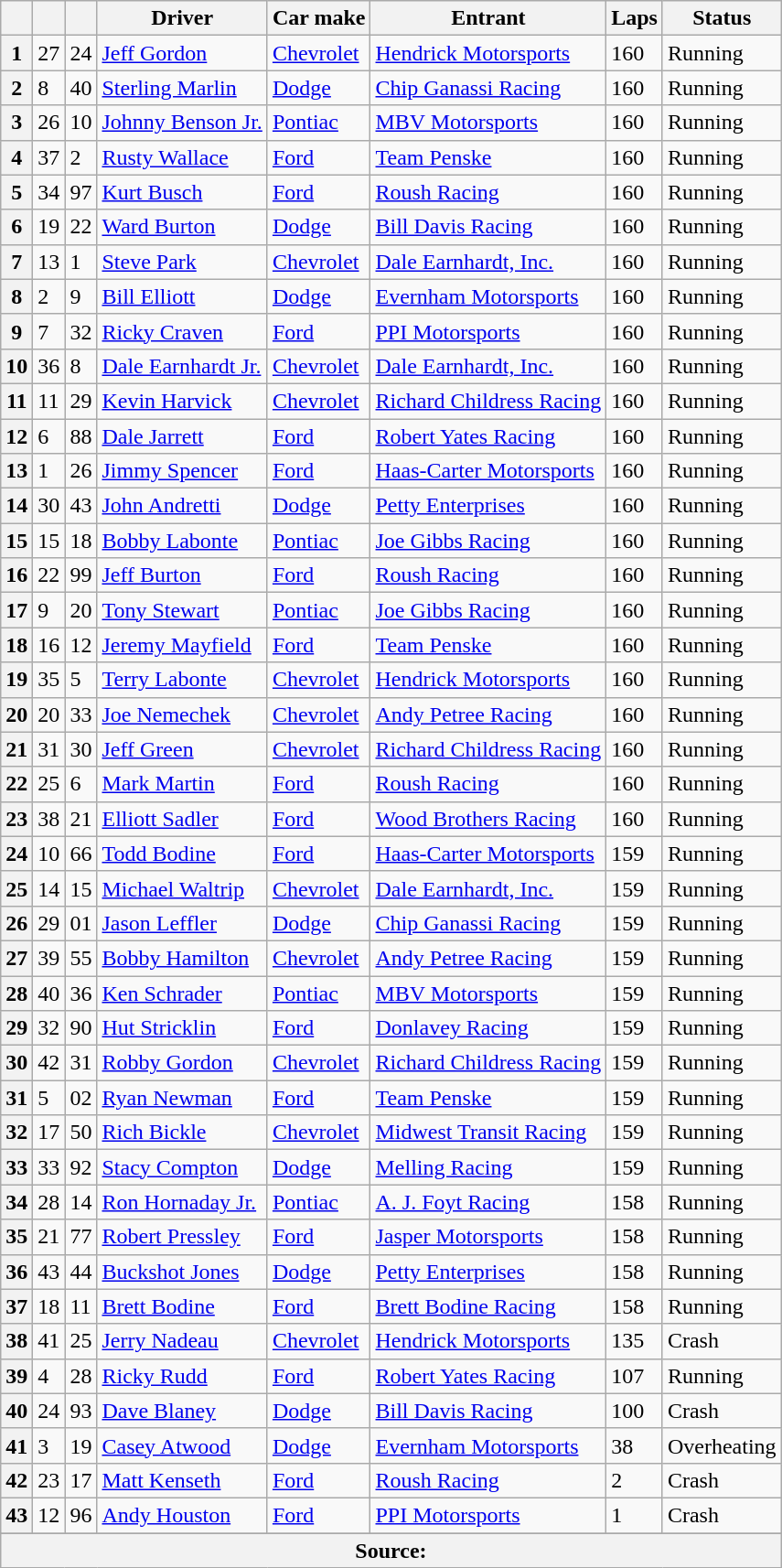<table class="wikitable">
<tr>
<th></th>
<th></th>
<th></th>
<th>Driver</th>
<th>Car make</th>
<th>Entrant</th>
<th>Laps</th>
<th>Status</th>
</tr>
<tr>
<th>1</th>
<td>27</td>
<td>24</td>
<td><a href='#'>Jeff Gordon</a></td>
<td><a href='#'>Chevrolet</a></td>
<td><a href='#'>Hendrick Motorsports</a></td>
<td>160</td>
<td>Running</td>
</tr>
<tr>
<th>2</th>
<td>8</td>
<td>40</td>
<td><a href='#'>Sterling Marlin</a></td>
<td><a href='#'>Dodge</a></td>
<td><a href='#'>Chip Ganassi Racing</a></td>
<td>160</td>
<td>Running</td>
</tr>
<tr>
<th>3</th>
<td>26</td>
<td>10</td>
<td><a href='#'>Johnny Benson Jr.</a></td>
<td><a href='#'>Pontiac</a></td>
<td><a href='#'>MBV Motorsports</a></td>
<td>160</td>
<td>Running</td>
</tr>
<tr>
<th>4</th>
<td>37</td>
<td>2</td>
<td><a href='#'>Rusty Wallace</a></td>
<td><a href='#'>Ford</a></td>
<td><a href='#'>Team Penske</a></td>
<td>160</td>
<td>Running</td>
</tr>
<tr>
<th>5</th>
<td>34</td>
<td>97</td>
<td><a href='#'>Kurt Busch</a></td>
<td><a href='#'>Ford</a></td>
<td><a href='#'>Roush Racing</a></td>
<td>160</td>
<td>Running</td>
</tr>
<tr>
<th>6</th>
<td>19</td>
<td>22</td>
<td><a href='#'>Ward Burton</a></td>
<td><a href='#'>Dodge</a></td>
<td><a href='#'>Bill Davis Racing</a></td>
<td>160</td>
<td>Running</td>
</tr>
<tr>
<th>7</th>
<td>13</td>
<td>1</td>
<td><a href='#'>Steve Park</a></td>
<td><a href='#'>Chevrolet</a></td>
<td><a href='#'>Dale Earnhardt, Inc.</a></td>
<td>160</td>
<td>Running</td>
</tr>
<tr>
<th>8</th>
<td>2</td>
<td>9</td>
<td><a href='#'>Bill Elliott</a></td>
<td><a href='#'>Dodge</a></td>
<td><a href='#'>Evernham Motorsports</a></td>
<td>160</td>
<td>Running</td>
</tr>
<tr>
<th>9</th>
<td>7</td>
<td>32</td>
<td><a href='#'>Ricky Craven</a></td>
<td><a href='#'>Ford</a></td>
<td><a href='#'>PPI Motorsports</a></td>
<td>160</td>
<td>Running</td>
</tr>
<tr>
<th>10</th>
<td>36</td>
<td>8</td>
<td><a href='#'>Dale Earnhardt Jr.</a></td>
<td><a href='#'>Chevrolet</a></td>
<td><a href='#'>Dale Earnhardt, Inc.</a></td>
<td>160</td>
<td>Running</td>
</tr>
<tr>
<th>11</th>
<td>11</td>
<td>29</td>
<td><a href='#'>Kevin Harvick</a></td>
<td><a href='#'>Chevrolet</a></td>
<td><a href='#'>Richard Childress Racing</a></td>
<td>160</td>
<td>Running</td>
</tr>
<tr>
<th>12</th>
<td>6</td>
<td>88</td>
<td><a href='#'>Dale Jarrett</a></td>
<td><a href='#'>Ford</a></td>
<td><a href='#'>Robert Yates Racing</a></td>
<td>160</td>
<td>Running</td>
</tr>
<tr>
<th>13</th>
<td>1</td>
<td>26</td>
<td><a href='#'>Jimmy Spencer</a></td>
<td><a href='#'>Ford</a></td>
<td><a href='#'>Haas-Carter Motorsports</a></td>
<td>160</td>
<td>Running</td>
</tr>
<tr>
<th>14</th>
<td>30</td>
<td>43</td>
<td><a href='#'>John Andretti</a></td>
<td><a href='#'>Dodge</a></td>
<td><a href='#'>Petty Enterprises</a></td>
<td>160</td>
<td>Running</td>
</tr>
<tr>
<th>15</th>
<td>15</td>
<td>18</td>
<td><a href='#'>Bobby Labonte</a></td>
<td><a href='#'>Pontiac</a></td>
<td><a href='#'>Joe Gibbs Racing</a></td>
<td>160</td>
<td>Running</td>
</tr>
<tr>
<th>16</th>
<td>22</td>
<td>99</td>
<td><a href='#'>Jeff Burton</a></td>
<td><a href='#'>Ford</a></td>
<td><a href='#'>Roush Racing</a></td>
<td>160</td>
<td>Running</td>
</tr>
<tr>
<th>17</th>
<td>9</td>
<td>20</td>
<td><a href='#'>Tony Stewart</a></td>
<td><a href='#'>Pontiac</a></td>
<td><a href='#'>Joe Gibbs Racing</a></td>
<td>160</td>
<td>Running</td>
</tr>
<tr>
<th>18</th>
<td>16</td>
<td>12</td>
<td><a href='#'>Jeremy Mayfield</a></td>
<td><a href='#'>Ford</a></td>
<td><a href='#'>Team Penske</a></td>
<td>160</td>
<td>Running</td>
</tr>
<tr>
<th>19</th>
<td>35</td>
<td>5</td>
<td><a href='#'>Terry Labonte</a></td>
<td><a href='#'>Chevrolet</a></td>
<td><a href='#'>Hendrick Motorsports</a></td>
<td>160</td>
<td>Running</td>
</tr>
<tr>
<th>20</th>
<td>20</td>
<td>33</td>
<td><a href='#'>Joe Nemechek</a></td>
<td><a href='#'>Chevrolet</a></td>
<td><a href='#'>Andy Petree Racing</a></td>
<td>160</td>
<td>Running</td>
</tr>
<tr>
<th>21</th>
<td>31</td>
<td>30</td>
<td><a href='#'>Jeff Green</a></td>
<td><a href='#'>Chevrolet</a></td>
<td><a href='#'>Richard Childress Racing</a></td>
<td>160</td>
<td>Running</td>
</tr>
<tr>
<th>22</th>
<td>25</td>
<td>6</td>
<td><a href='#'>Mark Martin</a></td>
<td><a href='#'>Ford</a></td>
<td><a href='#'>Roush Racing</a></td>
<td>160</td>
<td>Running</td>
</tr>
<tr>
<th>23</th>
<td>38</td>
<td>21</td>
<td><a href='#'>Elliott Sadler</a></td>
<td><a href='#'>Ford</a></td>
<td><a href='#'>Wood Brothers Racing</a></td>
<td>160</td>
<td>Running</td>
</tr>
<tr>
<th>24</th>
<td>10</td>
<td>66</td>
<td><a href='#'>Todd Bodine</a></td>
<td><a href='#'>Ford</a></td>
<td><a href='#'>Haas-Carter Motorsports</a></td>
<td>159</td>
<td>Running</td>
</tr>
<tr>
<th>25</th>
<td>14</td>
<td>15</td>
<td><a href='#'>Michael Waltrip</a></td>
<td><a href='#'>Chevrolet</a></td>
<td><a href='#'>Dale Earnhardt, Inc.</a></td>
<td>159</td>
<td>Running</td>
</tr>
<tr>
<th>26</th>
<td>29</td>
<td>01</td>
<td><a href='#'>Jason Leffler</a></td>
<td><a href='#'>Dodge</a></td>
<td><a href='#'>Chip Ganassi Racing</a></td>
<td>159</td>
<td>Running</td>
</tr>
<tr>
<th>27</th>
<td>39</td>
<td>55</td>
<td><a href='#'>Bobby Hamilton</a></td>
<td><a href='#'>Chevrolet</a></td>
<td><a href='#'>Andy Petree Racing</a></td>
<td>159</td>
<td>Running</td>
</tr>
<tr>
<th>28</th>
<td>40</td>
<td>36</td>
<td><a href='#'>Ken Schrader</a></td>
<td><a href='#'>Pontiac</a></td>
<td><a href='#'>MBV Motorsports</a></td>
<td>159</td>
<td>Running</td>
</tr>
<tr>
<th>29</th>
<td>32</td>
<td>90</td>
<td><a href='#'>Hut Stricklin</a></td>
<td><a href='#'>Ford</a></td>
<td><a href='#'>Donlavey Racing</a></td>
<td>159</td>
<td>Running</td>
</tr>
<tr>
<th>30</th>
<td>42</td>
<td>31</td>
<td><a href='#'>Robby Gordon</a></td>
<td><a href='#'>Chevrolet</a></td>
<td><a href='#'>Richard Childress Racing</a></td>
<td>159</td>
<td>Running</td>
</tr>
<tr>
<th>31</th>
<td>5</td>
<td>02</td>
<td><a href='#'>Ryan Newman</a></td>
<td><a href='#'>Ford</a></td>
<td><a href='#'>Team Penske</a></td>
<td>159</td>
<td>Running</td>
</tr>
<tr>
<th>32</th>
<td>17</td>
<td>50</td>
<td><a href='#'>Rich Bickle</a></td>
<td><a href='#'>Chevrolet</a></td>
<td><a href='#'>Midwest Transit Racing</a></td>
<td>159</td>
<td>Running</td>
</tr>
<tr>
<th>33</th>
<td>33</td>
<td>92</td>
<td><a href='#'>Stacy Compton</a></td>
<td><a href='#'>Dodge</a></td>
<td><a href='#'>Melling Racing</a></td>
<td>159</td>
<td>Running</td>
</tr>
<tr>
<th>34</th>
<td>28</td>
<td>14</td>
<td><a href='#'>Ron Hornaday Jr.</a></td>
<td><a href='#'>Pontiac</a></td>
<td><a href='#'>A. J. Foyt Racing</a></td>
<td>158</td>
<td>Running</td>
</tr>
<tr>
<th>35</th>
<td>21</td>
<td>77</td>
<td><a href='#'>Robert Pressley</a></td>
<td><a href='#'>Ford</a></td>
<td><a href='#'>Jasper Motorsports</a></td>
<td>158</td>
<td>Running</td>
</tr>
<tr>
<th>36</th>
<td>43</td>
<td>44</td>
<td><a href='#'>Buckshot Jones</a></td>
<td><a href='#'>Dodge</a></td>
<td><a href='#'>Petty Enterprises</a></td>
<td>158</td>
<td>Running</td>
</tr>
<tr>
<th>37</th>
<td>18</td>
<td>11</td>
<td><a href='#'>Brett Bodine</a></td>
<td><a href='#'>Ford</a></td>
<td><a href='#'>Brett Bodine Racing</a></td>
<td>158</td>
<td>Running</td>
</tr>
<tr>
<th>38</th>
<td>41</td>
<td>25</td>
<td><a href='#'>Jerry Nadeau</a></td>
<td><a href='#'>Chevrolet</a></td>
<td><a href='#'>Hendrick Motorsports</a></td>
<td>135</td>
<td>Crash</td>
</tr>
<tr>
<th>39</th>
<td>4</td>
<td>28</td>
<td><a href='#'>Ricky Rudd</a></td>
<td><a href='#'>Ford</a></td>
<td><a href='#'>Robert Yates Racing</a></td>
<td>107</td>
<td>Running</td>
</tr>
<tr>
<th>40</th>
<td>24</td>
<td>93</td>
<td><a href='#'>Dave Blaney</a></td>
<td><a href='#'>Dodge</a></td>
<td><a href='#'>Bill Davis Racing</a></td>
<td>100</td>
<td>Crash</td>
</tr>
<tr>
<th>41</th>
<td>3</td>
<td>19</td>
<td><a href='#'>Casey Atwood</a></td>
<td><a href='#'>Dodge</a></td>
<td><a href='#'>Evernham Motorsports</a></td>
<td>38</td>
<td>Overheating</td>
</tr>
<tr>
<th>42</th>
<td>23</td>
<td>17</td>
<td><a href='#'>Matt Kenseth</a></td>
<td><a href='#'>Ford</a></td>
<td><a href='#'>Roush Racing</a></td>
<td>2</td>
<td>Crash</td>
</tr>
<tr>
<th>43</th>
<td>12</td>
<td>96</td>
<td><a href='#'>Andy Houston</a></td>
<td><a href='#'>Ford</a></td>
<td><a href='#'>PPI Motorsports</a></td>
<td>1</td>
<td>Crash</td>
</tr>
<tr>
</tr>
<tr>
<th colspan="8">Source:</th>
</tr>
</table>
